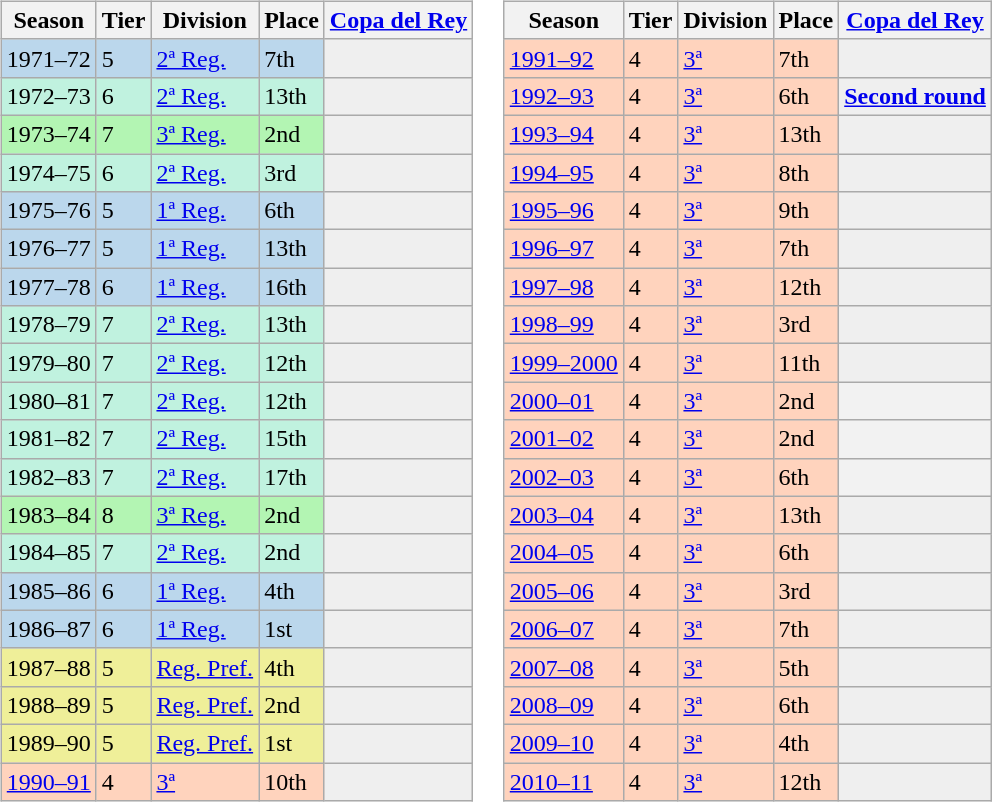<table>
<tr>
<td valign="top" width=0%><br><table class="wikitable">
<tr style="background:#f0f6fa;">
<th>Season</th>
<th>Tier</th>
<th>Division</th>
<th>Place</th>
<th><a href='#'>Copa del Rey</a></th>
</tr>
<tr>
<td style="background:#BBD7EC;">1971–72</td>
<td style="background:#BBD7EC;">5</td>
<td style="background:#BBD7EC;"><a href='#'>2ª Reg.</a></td>
<td style="background:#BBD7EC;">7th</td>
<th style="background:#efefef;"></th>
</tr>
<tr>
<td style="background:#C0F2DF;">1972–73</td>
<td style="background:#C0F2DF;">6</td>
<td style="background:#C0F2DF;"><a href='#'>2ª Reg.</a></td>
<td style="background:#C0F2DF;">13th</td>
<th style="background:#efefef;"></th>
</tr>
<tr>
<td style="background:#B3F5B3;">1973–74</td>
<td style="background:#B3F5B3;">7</td>
<td style="background:#B3F5B3;"><a href='#'>3ª Reg.</a></td>
<td style="background:#B3F5B3;">2nd</td>
<th style="background:#efefef;"></th>
</tr>
<tr>
<td style="background:#C0F2DF;">1974–75</td>
<td style="background:#C0F2DF;">6</td>
<td style="background:#C0F2DF;"><a href='#'>2ª Reg.</a></td>
<td style="background:#C0F2DF;">3rd</td>
<th style="background:#efefef;"></th>
</tr>
<tr>
<td style="background:#BBD7EC;">1975–76</td>
<td style="background:#BBD7EC;">5</td>
<td style="background:#BBD7EC;"><a href='#'>1ª Reg.</a></td>
<td style="background:#BBD7EC;">6th</td>
<th style="background:#efefef;"></th>
</tr>
<tr>
<td style="background:#BBD7EC;">1976–77</td>
<td style="background:#BBD7EC;">5</td>
<td style="background:#BBD7EC;"><a href='#'>1ª Reg.</a></td>
<td style="background:#BBD7EC;">13th</td>
<th style="background:#efefef;"></th>
</tr>
<tr>
<td style="background:#BBD7EC;">1977–78</td>
<td style="background:#BBD7EC;">6</td>
<td style="background:#BBD7EC;"><a href='#'>1ª Reg.</a></td>
<td style="background:#BBD7EC;">16th</td>
<th style="background:#efefef;"></th>
</tr>
<tr>
<td style="background:#C0F2DF;">1978–79</td>
<td style="background:#C0F2DF;">7</td>
<td style="background:#C0F2DF;"><a href='#'>2ª Reg.</a></td>
<td style="background:#C0F2DF;">13th</td>
<th style="background:#efefef;"></th>
</tr>
<tr>
<td style="background:#C0F2DF;">1979–80</td>
<td style="background:#C0F2DF;">7</td>
<td style="background:#C0F2DF;"><a href='#'>2ª Reg.</a></td>
<td style="background:#C0F2DF;">12th</td>
<th style="background:#efefef;"></th>
</tr>
<tr>
<td style="background:#C0F2DF;">1980–81</td>
<td style="background:#C0F2DF;">7</td>
<td style="background:#C0F2DF;"><a href='#'>2ª Reg.</a></td>
<td style="background:#C0F2DF;">12th</td>
<th style="background:#efefef;"></th>
</tr>
<tr>
<td style="background:#C0F2DF;">1981–82</td>
<td style="background:#C0F2DF;">7</td>
<td style="background:#C0F2DF;"><a href='#'>2ª Reg.</a></td>
<td style="background:#C0F2DF;">15th</td>
<th style="background:#efefef;"></th>
</tr>
<tr>
<td style="background:#C0F2DF;">1982–83</td>
<td style="background:#C0F2DF;">7</td>
<td style="background:#C0F2DF;"><a href='#'>2ª Reg.</a></td>
<td style="background:#C0F2DF;">17th</td>
<th style="background:#efefef;"></th>
</tr>
<tr>
<td style="background:#B3F5B3;">1983–84</td>
<td style="background:#B3F5B3;">8</td>
<td style="background:#B3F5B3;"><a href='#'>3ª Reg.</a></td>
<td style="background:#B3F5B3;">2nd</td>
<th style="background:#efefef;"></th>
</tr>
<tr>
<td style="background:#C0F2DF;">1984–85</td>
<td style="background:#C0F2DF;">7</td>
<td style="background:#C0F2DF;"><a href='#'>2ª Reg.</a></td>
<td style="background:#C0F2DF;">2nd</td>
<th style="background:#efefef;"></th>
</tr>
<tr>
<td style="background:#BBD7EC;">1985–86</td>
<td style="background:#BBD7EC;">6</td>
<td style="background:#BBD7EC;"><a href='#'>1ª Reg.</a></td>
<td style="background:#BBD7EC;">4th</td>
<th style="background:#efefef;"></th>
</tr>
<tr>
<td style="background:#BBD7EC;">1986–87</td>
<td style="background:#BBD7EC;">6</td>
<td style="background:#BBD7EC;"><a href='#'>1ª Reg.</a></td>
<td style="background:#BBD7EC;">1st</td>
<th style="background:#efefef;"></th>
</tr>
<tr>
<td style="background:#EFEF99;">1987–88</td>
<td style="background:#EFEF99;">5</td>
<td style="background:#EFEF99;"><a href='#'>Reg. Pref.</a></td>
<td style="background:#EFEF99;">4th</td>
<th style="background:#efefef;"></th>
</tr>
<tr>
<td style="background:#EFEF99;">1988–89</td>
<td style="background:#EFEF99;">5</td>
<td style="background:#EFEF99;"><a href='#'>Reg. Pref.</a></td>
<td style="background:#EFEF99;">2nd</td>
<th style="background:#efefef;"></th>
</tr>
<tr>
<td style="background:#EFEF99;">1989–90</td>
<td style="background:#EFEF99;">5</td>
<td style="background:#EFEF99;"><a href='#'>Reg. Pref.</a></td>
<td style="background:#EFEF99;">1st</td>
<th style="background:#efefef;"></th>
</tr>
<tr>
<td style="background:#FFD3BD;"><a href='#'>1990–91</a></td>
<td style="background:#FFD3BD;">4</td>
<td style="background:#FFD3BD;"><a href='#'>3ª</a></td>
<td style="background:#FFD3BD;">10th</td>
<th style="background:#efefef;"></th>
</tr>
</table>
</td>
<td valign="top" width=0%><br><table class="wikitable">
<tr style="background:#f0f6fa;">
<th>Season</th>
<th>Tier</th>
<th>Division</th>
<th>Place</th>
<th><a href='#'>Copa del Rey</a></th>
</tr>
<tr>
<td style="background:#FFD3BD;"><a href='#'>1991–92</a></td>
<td style="background:#FFD3BD;">4</td>
<td style="background:#FFD3BD;"><a href='#'>3ª</a></td>
<td style="background:#FFD3BD;">7th</td>
<th style="background:#efefef;"></th>
</tr>
<tr>
<td style="background:#FFD3BD;"><a href='#'>1992–93</a></td>
<td style="background:#FFD3BD;">4</td>
<td style="background:#FFD3BD;"><a href='#'>3ª</a></td>
<td style="background:#FFD3BD;">6th</td>
<th style="background:#efefef;"><a href='#'>Second round</a></th>
</tr>
<tr>
<td style="background:#FFD3BD;"><a href='#'>1993–94</a></td>
<td style="background:#FFD3BD;">4</td>
<td style="background:#FFD3BD;"><a href='#'>3ª</a></td>
<td style="background:#FFD3BD;">13th</td>
<th style="background:#efefef;"></th>
</tr>
<tr>
<td style="background:#FFD3BD;"><a href='#'>1994–95</a></td>
<td style="background:#FFD3BD;">4</td>
<td style="background:#FFD3BD;"><a href='#'>3ª</a></td>
<td style="background:#FFD3BD;">8th</td>
<th style="background:#efefef;"></th>
</tr>
<tr>
<td style="background:#FFD3BD;"><a href='#'>1995–96</a></td>
<td style="background:#FFD3BD;">4</td>
<td style="background:#FFD3BD;"><a href='#'>3ª</a></td>
<td style="background:#FFD3BD;">9th</td>
<th style="background:#efefef;"></th>
</tr>
<tr>
<td style="background:#FFD3BD;"><a href='#'>1996–97</a></td>
<td style="background:#FFD3BD;">4</td>
<td style="background:#FFD3BD;"><a href='#'>3ª</a></td>
<td style="background:#FFD3BD;">7th</td>
<th style="background:#efefef;"></th>
</tr>
<tr>
<td style="background:#FFD3BD;"><a href='#'>1997–98</a></td>
<td style="background:#FFD3BD;">4</td>
<td style="background:#FFD3BD;"><a href='#'>3ª</a></td>
<td style="background:#FFD3BD;">12th</td>
<th style="background:#efefef;"></th>
</tr>
<tr>
<td style="background:#FFD3BD;"><a href='#'>1998–99</a></td>
<td style="background:#FFD3BD;">4</td>
<td style="background:#FFD3BD;"><a href='#'>3ª</a></td>
<td style="background:#FFD3BD;">3rd</td>
<th style="background:#efefef;"></th>
</tr>
<tr>
<td style="background:#FFD3BD;"><a href='#'>1999–2000</a></td>
<td style="background:#FFD3BD;">4</td>
<td style="background:#FFD3BD;"><a href='#'>3ª</a></td>
<td style="background:#FFD3BD;">11th</td>
<th style="background:#efefef;"></th>
</tr>
<tr>
<td style="background:#FFD3BD;"><a href='#'>2000–01</a></td>
<td style="background:#FFD3BD;">4</td>
<td style="background:#FFD3BD;"><a href='#'>3ª</a></td>
<td style="background:#FFD3BD;">2nd</td>
<th></th>
</tr>
<tr>
<td style="background:#FFD3BD;"><a href='#'>2001–02</a></td>
<td style="background:#FFD3BD;">4</td>
<td style="background:#FFD3BD;"><a href='#'>3ª</a></td>
<td style="background:#FFD3BD;">2nd</td>
<th></th>
</tr>
<tr>
<td style="background:#FFD3BD;"><a href='#'>2002–03</a></td>
<td style="background:#FFD3BD;">4</td>
<td style="background:#FFD3BD;"><a href='#'>3ª</a></td>
<td style="background:#FFD3BD;">6th</td>
<th></th>
</tr>
<tr>
<td style="background:#FFD3BD;"><a href='#'>2003–04</a></td>
<td style="background:#FFD3BD;">4</td>
<td style="background:#FFD3BD;"><a href='#'>3ª</a></td>
<td style="background:#FFD3BD;">13th</td>
<th style="background:#efefef;"></th>
</tr>
<tr>
<td style="background:#FFD3BD;"><a href='#'>2004–05</a></td>
<td style="background:#FFD3BD;">4</td>
<td style="background:#FFD3BD;"><a href='#'>3ª</a></td>
<td style="background:#FFD3BD;">6th</td>
<th style="background:#efefef;"></th>
</tr>
<tr>
<td style="background:#FFD3BD;"><a href='#'>2005–06</a></td>
<td style="background:#FFD3BD;">4</td>
<td style="background:#FFD3BD;"><a href='#'>3ª</a></td>
<td style="background:#FFD3BD;">3rd</td>
<th style="background:#efefef;"></th>
</tr>
<tr>
<td style="background:#FFD3BD;"><a href='#'>2006–07</a></td>
<td style="background:#FFD3BD;">4</td>
<td style="background:#FFD3BD;"><a href='#'>3ª</a></td>
<td style="background:#FFD3BD;">7th</td>
<th style="background:#efefef;"></th>
</tr>
<tr>
<td style="background:#FFD3BD;"><a href='#'>2007–08</a></td>
<td style="background:#FFD3BD;">4</td>
<td style="background:#FFD3BD;"><a href='#'>3ª</a></td>
<td style="background:#FFD3BD;">5th</td>
<th style="background:#efefef;"></th>
</tr>
<tr>
<td style="background:#FFD3BD;"><a href='#'>2008–09</a></td>
<td style="background:#FFD3BD;">4</td>
<td style="background:#FFD3BD;"><a href='#'>3ª</a></td>
<td style="background:#FFD3BD;">6th</td>
<td style="background:#efefef;"></td>
</tr>
<tr>
<td style="background:#FFD3BD;"><a href='#'>2009–10</a></td>
<td style="background:#FFD3BD;">4</td>
<td style="background:#FFD3BD;"><a href='#'>3ª</a></td>
<td style="background:#FFD3BD;">4th</td>
<td style="background:#efefef;"></td>
</tr>
<tr>
<td style="background:#FFD3BD;"><a href='#'>2010–11</a></td>
<td style="background:#FFD3BD;">4</td>
<td style="background:#FFD3BD;"><a href='#'>3ª</a></td>
<td style="background:#FFD3BD;">12th</td>
<td style="background:#efefef;"></td>
</tr>
</table>
</td>
</tr>
</table>
